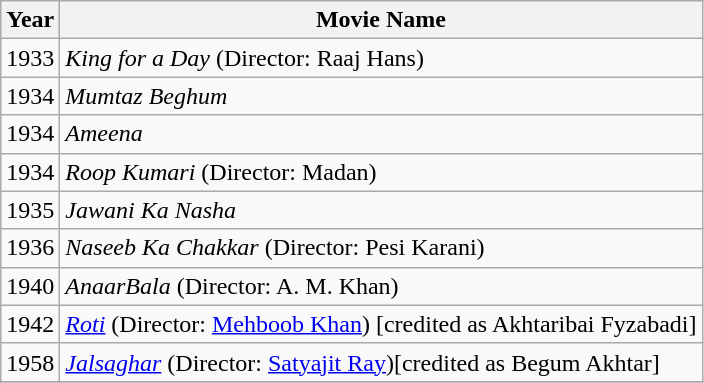<table class="wikitable">
<tr>
<th>Year</th>
<th>Movie Name</th>
</tr>
<tr>
<td>1933</td>
<td><em>King for a Day</em> (Director: Raaj Hans)</td>
</tr>
<tr>
<td>1934</td>
<td><em>Mumtaz Beghum</em></td>
</tr>
<tr>
<td>1934</td>
<td><em>Ameena</em></td>
</tr>
<tr>
<td>1934</td>
<td><em>Roop Kumari</em> (Director: Madan)</td>
</tr>
<tr>
<td>1935</td>
<td><em>Jawani Ka Nasha</em></td>
</tr>
<tr>
<td>1936</td>
<td><em>Naseeb Ka Chakkar</em> (Director: Pesi Karani)</td>
</tr>
<tr>
<td>1940</td>
<td><em>AnaarBala</em> (Director: A. M. Khan)</td>
</tr>
<tr>
<td>1942</td>
<td><em><a href='#'>Roti</a></em> (Director: <a href='#'>Mehboob Khan</a>) [credited as Akhtaribai Fyzabadi]</td>
</tr>
<tr>
<td>1958</td>
<td><em><a href='#'>Jalsaghar</a></em> (Director: <a href='#'>Satyajit Ray</a>)[credited as Begum Akhtar]</td>
</tr>
<tr>
</tr>
</table>
